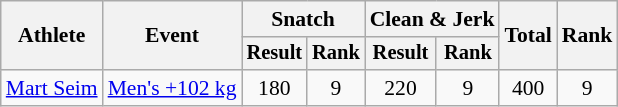<table class="wikitable" style="font-size:90%">
<tr>
<th rowspan="2">Athlete</th>
<th rowspan="2">Event</th>
<th colspan="2">Snatch</th>
<th colspan="2">Clean & Jerk</th>
<th rowspan="2">Total</th>
<th rowspan="2">Rank</th>
</tr>
<tr style="font-size:95%">
<th>Result</th>
<th>Rank</th>
<th>Result</th>
<th>Rank</th>
</tr>
<tr align=center>
<td align=left><a href='#'>Mart Seim</a></td>
<td align=left><a href='#'>Men's +102 kg</a></td>
<td>180</td>
<td>9</td>
<td>220</td>
<td>9</td>
<td>400</td>
<td>9</td>
</tr>
</table>
